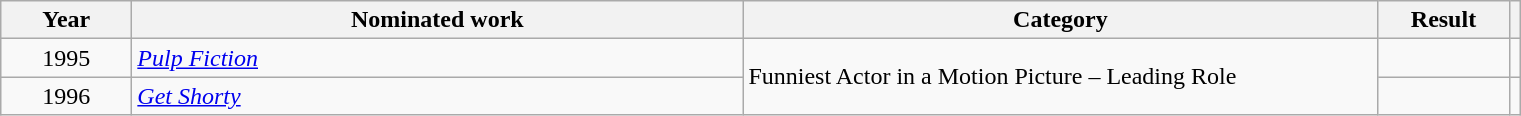<table class=wikitable>
<tr>
<th scope="col" style="width:5em;">Year</th>
<th scope="col" style="width:25em;">Nominated work</th>
<th scope="col" style="width:26em;">Category</th>
<th scope="col" style="width:5em;">Result</th>
<th></th>
</tr>
<tr>
<td align="center">1995</td>
<td><em><a href='#'>Pulp Fiction</a></em></td>
<td rowspan="2">Funniest Actor in a Motion Picture – Leading Role</td>
<td></td>
<td align="center"></td>
</tr>
<tr>
<td align="center">1996</td>
<td><em><a href='#'>Get Shorty</a></em></td>
<td></td>
<td align="center"></td>
</tr>
</table>
